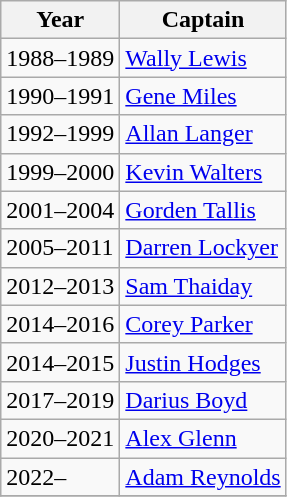<table class="wikitable" align=left>
<tr>
<th>Year</th>
<th>Captain</th>
</tr>
<tr>
<td>1988–1989</td>
<td><a href='#'>Wally Lewis</a></td>
</tr>
<tr>
<td>1990–1991</td>
<td><a href='#'>Gene Miles</a></td>
</tr>
<tr>
<td>1992–1999</td>
<td><a href='#'>Allan Langer</a></td>
</tr>
<tr>
<td>1999–2000</td>
<td><a href='#'>Kevin Walters</a></td>
</tr>
<tr>
<td>2001–2004</td>
<td><a href='#'>Gorden Tallis</a></td>
</tr>
<tr>
<td>2005–2011</td>
<td><a href='#'>Darren Lockyer</a></td>
</tr>
<tr>
<td>2012–2013</td>
<td><a href='#'>Sam Thaiday</a></td>
</tr>
<tr>
<td>2014–2016</td>
<td><a href='#'>Corey Parker</a></td>
</tr>
<tr>
<td>2014–2015</td>
<td><a href='#'>Justin Hodges</a></td>
</tr>
<tr>
<td>2017–2019</td>
<td><a href='#'>Darius Boyd</a></td>
</tr>
<tr>
<td>2020–2021</td>
<td><a href='#'>Alex Glenn</a></td>
</tr>
<tr>
<td>2022–</td>
<td><a href='#'>Adam Reynolds</a></td>
</tr>
<tr>
</tr>
</table>
